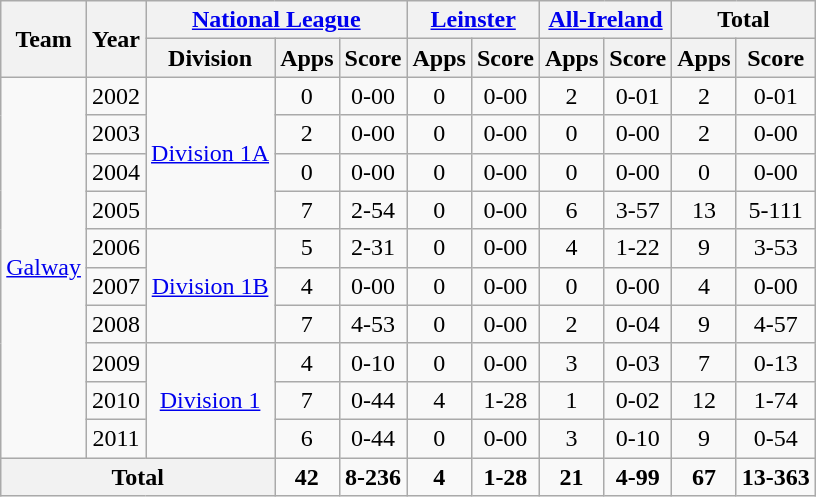<table class="wikitable" style="text-align:center">
<tr>
<th rowspan="2">Team</th>
<th rowspan="2">Year</th>
<th colspan="3"><a href='#'>National League</a></th>
<th colspan="2"><a href='#'>Leinster</a></th>
<th colspan="2"><a href='#'>All-Ireland</a></th>
<th colspan="2">Total</th>
</tr>
<tr>
<th>Division</th>
<th>Apps</th>
<th>Score</th>
<th>Apps</th>
<th>Score</th>
<th>Apps</th>
<th>Score</th>
<th>Apps</th>
<th>Score</th>
</tr>
<tr>
<td rowspan="10"><a href='#'>Galway</a></td>
<td>2002</td>
<td rowspan="4"><a href='#'>Division 1A</a></td>
<td>0</td>
<td>0-00</td>
<td>0</td>
<td>0-00</td>
<td>2</td>
<td>0-01</td>
<td>2</td>
<td>0-01</td>
</tr>
<tr>
<td>2003</td>
<td>2</td>
<td>0-00</td>
<td>0</td>
<td>0-00</td>
<td>0</td>
<td>0-00</td>
<td>2</td>
<td>0-00</td>
</tr>
<tr>
<td>2004</td>
<td>0</td>
<td>0-00</td>
<td>0</td>
<td>0-00</td>
<td>0</td>
<td>0-00</td>
<td>0</td>
<td>0-00</td>
</tr>
<tr>
<td>2005</td>
<td>7</td>
<td>2-54</td>
<td>0</td>
<td>0-00</td>
<td>6</td>
<td>3-57</td>
<td>13</td>
<td>5-111</td>
</tr>
<tr>
<td>2006</td>
<td rowspan="3"><a href='#'>Division 1B</a></td>
<td>5</td>
<td>2-31</td>
<td>0</td>
<td>0-00</td>
<td>4</td>
<td>1-22</td>
<td>9</td>
<td>3-53</td>
</tr>
<tr>
<td>2007</td>
<td>4</td>
<td>0-00</td>
<td>0</td>
<td>0-00</td>
<td>0</td>
<td>0-00</td>
<td>4</td>
<td>0-00</td>
</tr>
<tr>
<td>2008</td>
<td>7</td>
<td>4-53</td>
<td>0</td>
<td>0-00</td>
<td>2</td>
<td>0-04</td>
<td>9</td>
<td>4-57</td>
</tr>
<tr>
<td>2009</td>
<td rowspan="3"><a href='#'>Division 1</a></td>
<td>4</td>
<td>0-10</td>
<td>0</td>
<td>0-00</td>
<td>3</td>
<td>0-03</td>
<td>7</td>
<td>0-13</td>
</tr>
<tr>
<td>2010</td>
<td>7</td>
<td>0-44</td>
<td>4</td>
<td>1-28</td>
<td>1</td>
<td>0-02</td>
<td>12</td>
<td>1-74</td>
</tr>
<tr>
<td>2011</td>
<td>6</td>
<td>0-44</td>
<td>0</td>
<td>0-00</td>
<td>3</td>
<td>0-10</td>
<td>9</td>
<td>0-54</td>
</tr>
<tr>
<th colspan="3">Total</th>
<td><strong>42</strong></td>
<td><strong>8-236</strong></td>
<td><strong>4</strong></td>
<td><strong>1-28</strong></td>
<td><strong>21</strong></td>
<td><strong>4-99</strong></td>
<td><strong>67</strong></td>
<td><strong>13-363</strong></td>
</tr>
</table>
